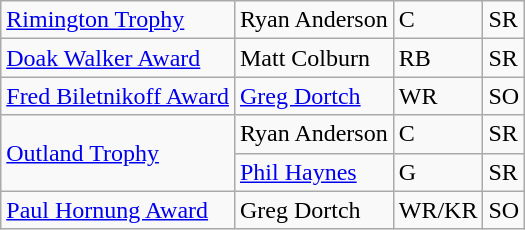<table class="wikitable">
<tr>
<td><a href='#'>Rimington Trophy</a></td>
<td>Ryan Anderson</td>
<td>C</td>
<td>SR</td>
</tr>
<tr>
<td><a href='#'>Doak Walker Award</a></td>
<td>Matt Colburn</td>
<td>RB</td>
<td>SR</td>
</tr>
<tr>
<td><a href='#'>Fred Biletnikoff Award</a></td>
<td><a href='#'>Greg Dortch</a></td>
<td>WR</td>
<td>SO</td>
</tr>
<tr>
<td rowspan=2><a href='#'>Outland Trophy</a></td>
<td>Ryan Anderson</td>
<td>C</td>
<td>SR</td>
</tr>
<tr>
<td><a href='#'>Phil Haynes</a></td>
<td>G</td>
<td>SR</td>
</tr>
<tr>
<td><a href='#'>Paul Hornung Award</a></td>
<td>Greg Dortch</td>
<td>WR/KR</td>
<td>SO</td>
</tr>
</table>
